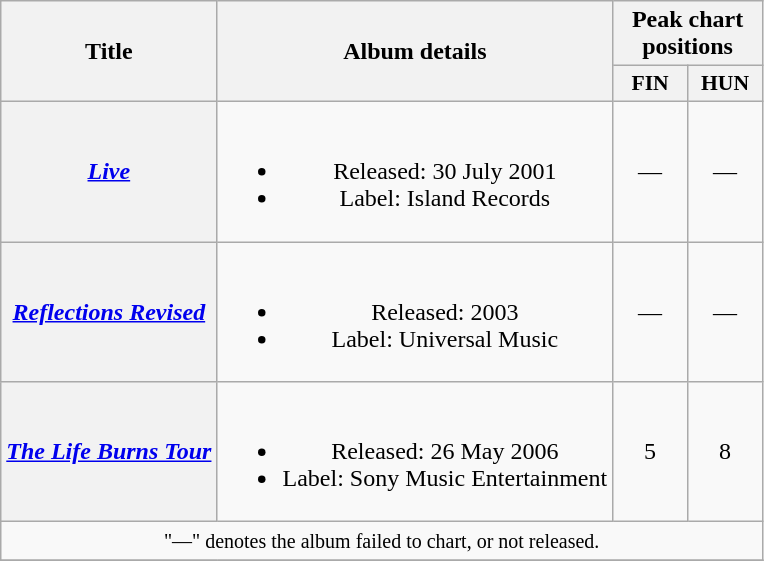<table class="wikitable plainrowheaders" style="text-align:center;">
<tr>
<th scope="col" rowspan="2">Title</th>
<th scope="col" rowspan="2">Album details</th>
<th scope="col" colspan="2">Peak chart positions</th>
</tr>
<tr>
<th scope="col" style="width:3em;font-size:90%;">FIN<br></th>
<th scope="col" style="width:3em;font-size:90%;">HUN<br></th>
</tr>
<tr>
<th scope="row"><em><a href='#'>Live</a></em></th>
<td><br><ul><li>Released: 30 July 2001</li><li>Label: Island Records</li></ul></td>
<td>—</td>
<td>—</td>
</tr>
<tr>
<th scope="row"><em><a href='#'>Reflections Revised</a></em></th>
<td><br><ul><li>Released: 2003</li><li>Label: Universal Music</li></ul></td>
<td>—</td>
<td>—</td>
</tr>
<tr>
<th scope="row"><em><a href='#'>The Life Burns Tour</a></em></th>
<td><br><ul><li>Released: 26 May 2006</li><li>Label: Sony Music Entertainment</li></ul></td>
<td>5</td>
<td>8</td>
</tr>
<tr>
<td align="center" colspan="18"><small>"—" denotes the album failed to chart, or not released.</small></td>
</tr>
<tr>
</tr>
</table>
